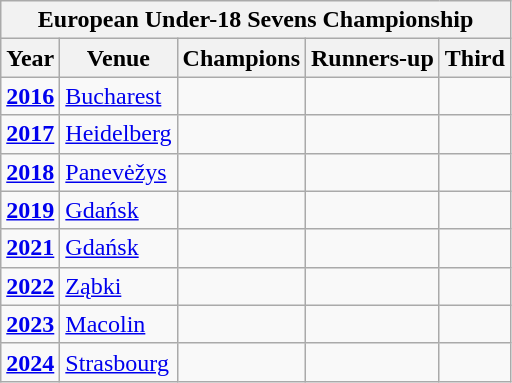<table class="wikitable centre" style="text-align:center;">
<tr>
<th colspan="5">European Under-18 Sevens Championship</th>
</tr>
<tr>
<th>Year</th>
<th>Venue</th>
<th>Champions</th>
<th>Runners-up</th>
<th>Third</th>
</tr>
<tr>
<td><strong><a href='#'>2016</a></strong></td>
<td align="left"> <a href='#'>Bucharest</a></td>
<td align="left"><strong></strong></td>
<td align="left"><strong></strong></td>
<td align="left"></td>
</tr>
<tr>
<td><strong><a href='#'>2017</a></strong></td>
<td align="left"> <a href='#'>Heidelberg</a></td>
<td align="left"><strong></strong></td>
<td align="left"><strong></strong></td>
<td align="left"></td>
</tr>
<tr>
<td><strong><a href='#'>2018</a></strong></td>
<td align="left"> <a href='#'>Panevėžys</a></td>
<td align="left"><strong></strong></td>
<td align="left"><strong></strong></td>
<td align="left"></td>
</tr>
<tr>
<td><strong><a href='#'>2019</a></strong></td>
<td align="left"> <a href='#'>Gdańsk</a></td>
<td align="left"><strong></strong></td>
<td align="left"><strong></strong></td>
<td align="left"></td>
</tr>
<tr>
<td><strong><a href='#'>2021</a></strong></td>
<td align="left"> <a href='#'>Gdańsk</a></td>
<td align="left"><strong></strong></td>
<td align="left"></td>
<td align="left"></td>
</tr>
<tr>
<td><strong><a href='#'>2022</a></strong></td>
<td align="left"> <a href='#'>Ząbki</a></td>
<td align="left"><strong></strong></td>
<td align="left"></td>
<td align="left"></td>
</tr>
<tr>
<td><strong><a href='#'>2023</a></strong></td>
<td align="left"> <a href='#'>Macolin</a></td>
<td align="left"><strong></strong></td>
<td align="left"></td>
<td align="left"></td>
</tr>
<tr>
<td><strong><a href='#'>2024</a></strong></td>
<td align="left"> <a href='#'>Strasbourg</a></td>
<td align="left"><strong></strong></td>
<td align="left"></td>
<td align="left"></td>
</tr>
</table>
